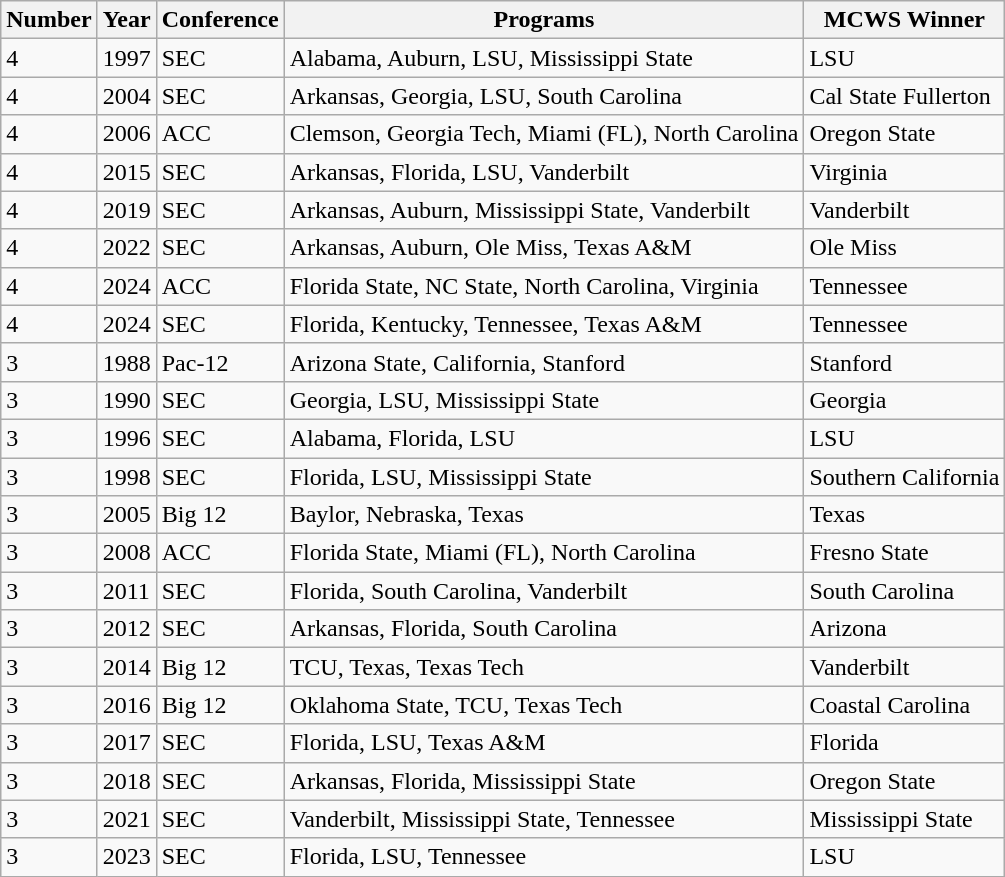<table class="wikitable sortable">
<tr>
<th>Number</th>
<th>Year</th>
<th>Conference</th>
<th>Programs</th>
<th>MCWS Winner</th>
</tr>
<tr>
<td>4</td>
<td>1997</td>
<td>SEC</td>
<td>Alabama, Auburn, LSU, Mississippi State</td>
<td>LSU</td>
</tr>
<tr>
<td>4</td>
<td>2004</td>
<td>SEC</td>
<td>Arkansas, Georgia, LSU, South Carolina</td>
<td>Cal State Fullerton</td>
</tr>
<tr>
<td>4</td>
<td>2006</td>
<td>ACC</td>
<td>Clemson, Georgia Tech, Miami (FL), North Carolina</td>
<td>Oregon State</td>
</tr>
<tr>
<td>4</td>
<td>2015</td>
<td>SEC</td>
<td>Arkansas, Florida, LSU, Vanderbilt</td>
<td>Virginia</td>
</tr>
<tr>
<td>4</td>
<td>2019</td>
<td>SEC</td>
<td>Arkansas, Auburn, Mississippi State, Vanderbilt</td>
<td>Vanderbilt</td>
</tr>
<tr>
<td>4</td>
<td>2022</td>
<td>SEC</td>
<td>Arkansas, Auburn, Ole Miss, Texas A&M</td>
<td>Ole Miss</td>
</tr>
<tr>
<td>4</td>
<td>2024</td>
<td>ACC</td>
<td>Florida State, NC State, North Carolina, Virginia</td>
<td>Tennessee</td>
</tr>
<tr>
<td>4</td>
<td>2024</td>
<td>SEC</td>
<td>Florida, Kentucky, Tennessee, Texas A&M</td>
<td>Tennessee</td>
</tr>
<tr>
<td>3</td>
<td>1988</td>
<td>Pac-12</td>
<td>Arizona State, California, Stanford</td>
<td>Stanford</td>
</tr>
<tr>
<td>3</td>
<td>1990</td>
<td>SEC</td>
<td>Georgia, LSU, Mississippi State</td>
<td>Georgia</td>
</tr>
<tr>
<td>3</td>
<td>1996</td>
<td>SEC</td>
<td>Alabama, Florida, LSU</td>
<td>LSU</td>
</tr>
<tr>
<td>3</td>
<td>1998</td>
<td>SEC</td>
<td>Florida, LSU, Mississippi State</td>
<td>Southern California</td>
</tr>
<tr>
<td>3</td>
<td>2005</td>
<td>Big 12</td>
<td>Baylor, Nebraska, Texas</td>
<td>Texas</td>
</tr>
<tr>
<td>3</td>
<td>2008</td>
<td>ACC</td>
<td>Florida State, Miami (FL), North Carolina</td>
<td>Fresno State</td>
</tr>
<tr>
<td>3</td>
<td>2011</td>
<td>SEC</td>
<td>Florida, South Carolina, Vanderbilt</td>
<td>South Carolina</td>
</tr>
<tr>
<td>3</td>
<td>2012</td>
<td>SEC</td>
<td>Arkansas, Florida, South Carolina</td>
<td>Arizona</td>
</tr>
<tr>
<td>3</td>
<td>2014</td>
<td>Big 12</td>
<td>TCU, Texas, Texas Tech</td>
<td>Vanderbilt</td>
</tr>
<tr>
<td>3</td>
<td>2016</td>
<td>Big 12</td>
<td>Oklahoma State, TCU, Texas Tech</td>
<td>Coastal Carolina</td>
</tr>
<tr>
<td>3</td>
<td>2017</td>
<td>SEC</td>
<td>Florida, LSU, Texas A&M</td>
<td>Florida</td>
</tr>
<tr>
<td>3</td>
<td>2018</td>
<td>SEC</td>
<td>Arkansas, Florida, Mississippi State</td>
<td>Oregon State</td>
</tr>
<tr>
<td>3</td>
<td>2021</td>
<td>SEC</td>
<td>Vanderbilt, Mississippi State, Tennessee</td>
<td>Mississippi State</td>
</tr>
<tr>
<td>3</td>
<td>2023</td>
<td>SEC</td>
<td>Florida, LSU, Tennessee</td>
<td>LSU</td>
</tr>
</table>
